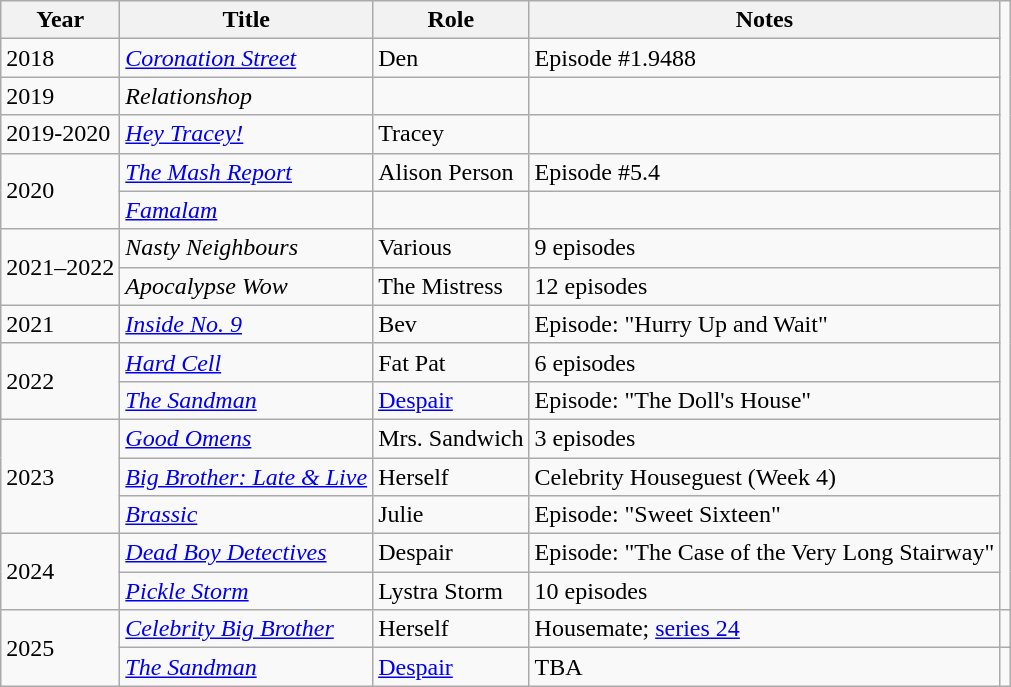<table class="wikitable">
<tr>
<th>Year</th>
<th>Title</th>
<th>Role</th>
<th>Notes</th>
</tr>
<tr>
<td>2018</td>
<td><em><a href='#'>Coronation Street</a></em></td>
<td>Den</td>
<td>Episode #1.9488</td>
</tr>
<tr>
<td>2019</td>
<td><em>Relationshop</em></td>
<td></td>
<td></td>
</tr>
<tr>
<td>2019-2020</td>
<td><em><a href='#'>Hey Tracey!</a></em></td>
<td>Tracey</td>
<td></td>
</tr>
<tr>
<td rowspan="2">2020</td>
<td><em><a href='#'>The Mash Report</a></em></td>
<td>Alison Person</td>
<td>Episode #5.4</td>
</tr>
<tr>
<td><em><a href='#'>Famalam</a></em></td>
<td></td>
<td></td>
</tr>
<tr>
<td rowspan="2">2021–2022</td>
<td><em>Nasty Neighbours</em></td>
<td>Various</td>
<td>9 episodes</td>
</tr>
<tr>
<td><em>Apocalypse Wow</em></td>
<td>The Mistress</td>
<td>12 episodes</td>
</tr>
<tr>
<td>2021</td>
<td><em><a href='#'>Inside No. 9</a></em></td>
<td>Bev</td>
<td>Episode: "Hurry Up and Wait"</td>
</tr>
<tr>
<td rowspan="2">2022</td>
<td><em><a href='#'>Hard Cell</a></em></td>
<td>Fat Pat</td>
<td>6 episodes</td>
</tr>
<tr>
<td><em><a href='#'>The Sandman</a></em></td>
<td><a href='#'>Despair</a></td>
<td>Episode: "The Doll's House"</td>
</tr>
<tr>
<td rowspan="3">2023</td>
<td><em><a href='#'>Good Omens</a></em></td>
<td>Mrs. Sandwich</td>
<td>3 episodes</td>
</tr>
<tr>
<td><em><a href='#'>Big Brother: Late & Live</a></em></td>
<td>Herself</td>
<td>Celebrity Houseguest (Week 4)</td>
</tr>
<tr>
<td><em><a href='#'>Brassic</a></em></td>
<td>Julie</td>
<td>Episode: "Sweet Sixteen"</td>
</tr>
<tr>
<td rowspan="2">2024</td>
<td><em><a href='#'>Dead Boy Detectives</a></em></td>
<td>Despair</td>
<td>Episode: "The Case of the Very Long Stairway"</td>
</tr>
<tr>
<td><em><a href='#'>Pickle Storm</a></em></td>
<td>Lystra Storm</td>
<td>10 episodes</td>
</tr>
<tr>
<td rowspan="2">2025</td>
<td><em><a href='#'>Celebrity Big Brother</a></em></td>
<td>Herself</td>
<td>Housemate; <a href='#'>series 24</a></td>
<td></td>
</tr>
<tr>
<td><em><a href='#'>The Sandman</a></em></td>
<td><a href='#'>Despair</a></td>
<td>TBA</td>
</tr>
</table>
